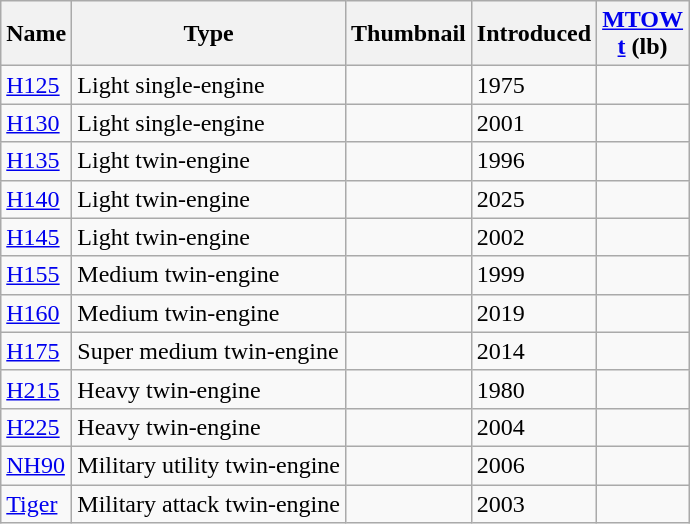<table class="wikitable sortable">
<tr>
<th>Name</th>
<th>Type</th>
<th class="unsortable">Thumbnail</th>
<th>Introduced</th>
<th><a href='#'>MTOW</a><br><a href='#'>t</a> (lb)</th>
</tr>
<tr>
<td><a href='#'>H125</a></td>
<td>Light single-engine</td>
<td></td>
<td>1975</td>
<td></td>
</tr>
<tr>
<td><a href='#'>H130</a></td>
<td>Light single-engine</td>
<td></td>
<td>2001</td>
<td></td>
</tr>
<tr>
<td><a href='#'>H135</a></td>
<td>Light twin-engine</td>
<td></td>
<td>1996</td>
<td></td>
</tr>
<tr>
<td><a href='#'>H140</a></td>
<td>Light twin-engine</td>
<td></td>
<td>2025</td>
<td></td>
</tr>
<tr>
<td><a href='#'>H145</a></td>
<td>Light twin-engine</td>
<td></td>
<td>2002</td>
<td></td>
</tr>
<tr>
<td><a href='#'>H155</a></td>
<td>Medium twin-engine</td>
<td></td>
<td>1999</td>
<td></td>
</tr>
<tr>
<td><a href='#'>H160</a></td>
<td>Medium twin-engine</td>
<td></td>
<td>2019</td>
<td></td>
</tr>
<tr>
<td><a href='#'>H175</a></td>
<td>Super medium twin-engine</td>
<td></td>
<td>2014</td>
<td></td>
</tr>
<tr>
<td><a href='#'>H215</a></td>
<td>Heavy twin-engine</td>
<td></td>
<td>1980</td>
<td></td>
</tr>
<tr>
<td><a href='#'>H225</a></td>
<td>Heavy twin-engine</td>
<td></td>
<td>2004</td>
<td></td>
</tr>
<tr>
<td><a href='#'>NH90</a></td>
<td>Military utility twin-engine</td>
<td></td>
<td>2006</td>
<td></td>
</tr>
<tr>
<td><a href='#'>Tiger</a></td>
<td>Military attack twin-engine</td>
<td></td>
<td>2003</td>
<td></td>
</tr>
</table>
